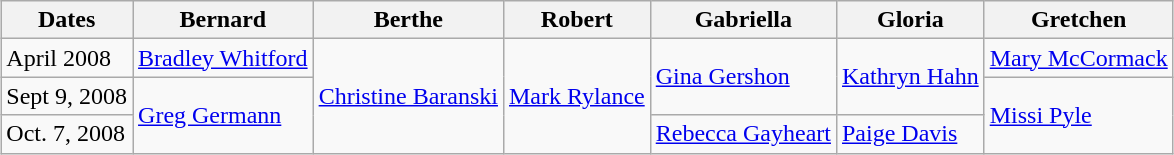<table class="wikitable" style="margin:auto;">
<tr>
<th>Dates</th>
<th>Bernard</th>
<th>Berthe</th>
<th>Robert</th>
<th>Gabriella</th>
<th>Gloria</th>
<th>Gretchen</th>
</tr>
<tr>
<td>April 2008</td>
<td><a href='#'>Bradley Whitford</a></td>
<td rowspan=3><a href='#'>Christine Baranski</a></td>
<td rowspan=3><a href='#'>Mark Rylance</a></td>
<td rowspan=2><a href='#'>Gina Gershon</a></td>
<td rowspan=2><a href='#'>Kathryn Hahn</a></td>
<td><a href='#'>Mary McCormack</a></td>
</tr>
<tr>
<td>Sept 9, 2008</td>
<td rowspan=2><a href='#'>Greg Germann</a></td>
<td rowspan=2><a href='#'>Missi Pyle</a></td>
</tr>
<tr>
<td>Oct. 7, 2008</td>
<td><a href='#'>Rebecca Gayheart</a></td>
<td><a href='#'>Paige Davis</a></td>
</tr>
</table>
